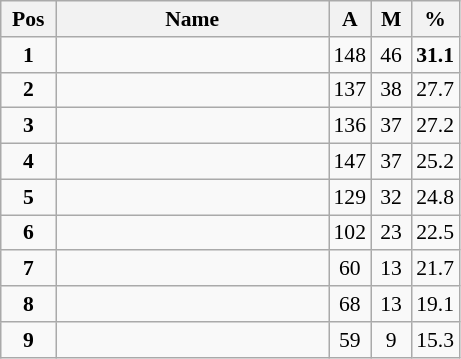<table class="wikitable" style="text-align:center; font-size:90%;">
<tr>
<th width=30px>Pos</th>
<th width=175px>Name</th>
<th width=20px>A</th>
<th width=20px>M</th>
<th width=25px>%</th>
</tr>
<tr>
<td><strong>1</strong></td>
<td align=left><strong></strong></td>
<td>148</td>
<td>46</td>
<td><strong>31.1</strong></td>
</tr>
<tr>
<td><strong>2</strong></td>
<td align=left></td>
<td>137</td>
<td>38</td>
<td>27.7</td>
</tr>
<tr>
<td><strong>3</strong></td>
<td align=left></td>
<td>136</td>
<td>37</td>
<td>27.2</td>
</tr>
<tr>
<td><strong>4</strong></td>
<td align=left></td>
<td>147</td>
<td>37</td>
<td>25.2</td>
</tr>
<tr>
<td><strong>5</strong></td>
<td align=left></td>
<td>129</td>
<td>32</td>
<td>24.8</td>
</tr>
<tr>
<td><strong>6</strong></td>
<td align=left></td>
<td>102</td>
<td>23</td>
<td>22.5</td>
</tr>
<tr>
<td><strong>7</strong></td>
<td align=left></td>
<td>60</td>
<td>13</td>
<td>21.7</td>
</tr>
<tr>
<td><strong>8</strong></td>
<td align=left></td>
<td>68</td>
<td>13</td>
<td>19.1</td>
</tr>
<tr>
<td><strong>9</strong></td>
<td align=left></td>
<td>59</td>
<td>9</td>
<td>15.3</td>
</tr>
</table>
